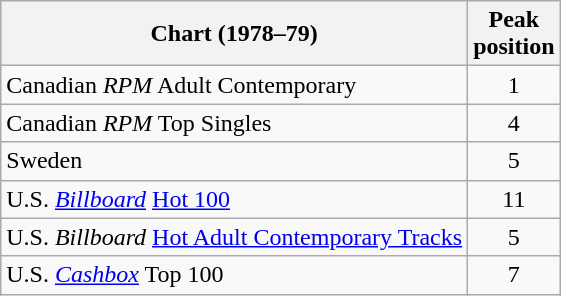<table class="wikitable sortable">
<tr>
<th align="left">Chart (1978–79)</th>
<th align="left">Peak<br>position</th>
</tr>
<tr>
<td align="left">Canadian <em>RPM</em> Adult Contemporary </td>
<td style="text-align:center;">1</td>
</tr>
<tr>
<td align="left">Canadian <em>RPM</em> Top Singles</td>
<td style="text-align:center;">4</td>
</tr>
<tr>
<td>Sweden</td>
<td style="text-align:center;">5</td>
</tr>
<tr>
<td align="left">U.S. <em><a href='#'>Billboard</a></em> <a href='#'>Hot 100</a></td>
<td style="text-align:center;">11</td>
</tr>
<tr>
<td>U.S. <em>Billboard</em> <a href='#'>Hot Adult Contemporary Tracks</a></td>
<td style="text-align:center;">5</td>
</tr>
<tr>
<td align="left">U.S. <em><a href='#'>Cashbox</a></em> Top 100</td>
<td style="text-align:center;">7</td>
</tr>
</table>
